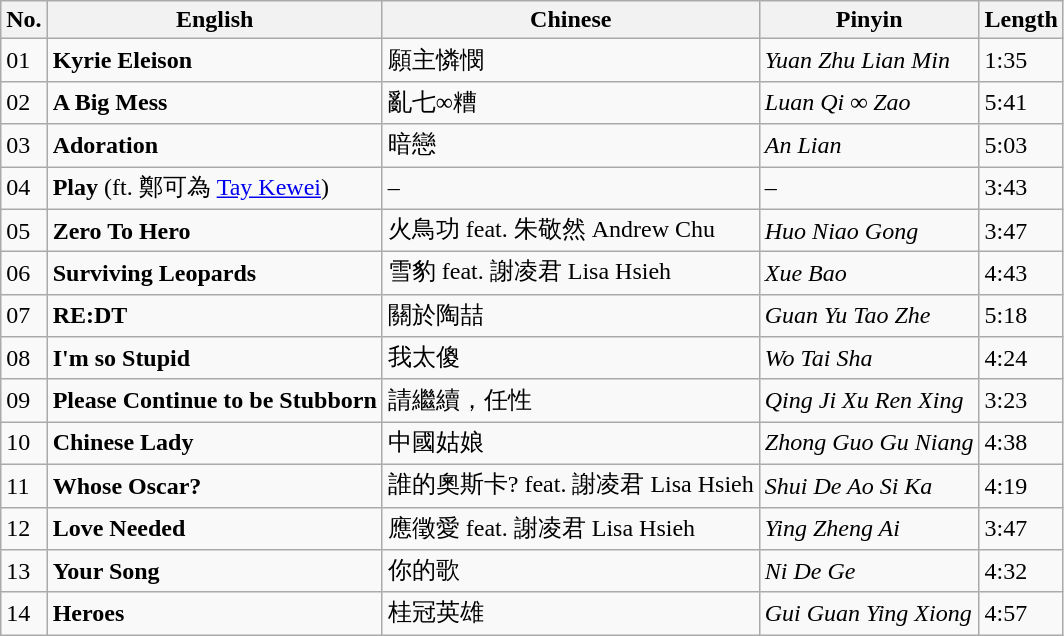<table class="wikitable">
<tr>
<th>No.</th>
<th>English</th>
<th>Chinese</th>
<th>Pinyin</th>
<th>Length</th>
</tr>
<tr>
<td>01</td>
<td><strong>Kyrie Eleison</strong></td>
<td>願主憐憫</td>
<td><em>Yuan Zhu Lian Min</em></td>
<td>1:35</td>
</tr>
<tr>
<td>02</td>
<td><strong>A Big Mess</strong></td>
<td>亂七∞糟</td>
<td><em>Luan Qi ∞ Zao</em></td>
<td>5:41</td>
</tr>
<tr>
<td>03</td>
<td><strong>Adoration</strong></td>
<td>暗戀</td>
<td><em>An Lian</em></td>
<td>5:03</td>
</tr>
<tr>
<td>04</td>
<td><strong>Play</strong> (ft. 鄭可為 <a href='#'>Tay Kewei</a>)</td>
<td>–</td>
<td>–</td>
<td>3:43</td>
</tr>
<tr>
<td>05</td>
<td><strong>Zero To Hero</strong></td>
<td>火鳥功 feat. 朱敬然 Andrew Chu</td>
<td><em>Huo Niao Gong</em></td>
<td>3:47</td>
</tr>
<tr>
<td>06</td>
<td><strong>Surviving Leopards</strong></td>
<td>雪豹 feat. 謝凌君 Lisa Hsieh</td>
<td><em>Xue Bao</em></td>
<td>4:43</td>
</tr>
<tr>
<td>07</td>
<td><strong>RE:DT</strong></td>
<td>關於陶喆</td>
<td><em>Guan Yu Tao Zhe</em></td>
<td>5:18</td>
</tr>
<tr>
<td>08</td>
<td><strong>I'm so Stupid</strong></td>
<td>我太傻</td>
<td><em>Wo Tai Sha</em></td>
<td>4:24</td>
</tr>
<tr>
<td>09</td>
<td><strong>Please Continue to be Stubborn</strong></td>
<td>請繼續，任性</td>
<td><em>Qing Ji Xu Ren Xing</em></td>
<td>3:23</td>
</tr>
<tr>
<td>10</td>
<td><strong>Chinese Lady</strong></td>
<td>中國姑娘</td>
<td><em>Zhong Guo Gu Niang</em></td>
<td>4:38</td>
</tr>
<tr>
<td>11</td>
<td><strong>Whose Oscar?</strong></td>
<td>誰的奧斯卡? feat. 謝凌君 Lisa Hsieh</td>
<td><em>Shui De Ao Si Ka</em></td>
<td>4:19</td>
</tr>
<tr>
<td>12</td>
<td><strong>Love Needed</strong></td>
<td>應徵愛 feat. 謝凌君 Lisa Hsieh</td>
<td><em>Ying Zheng Ai</em></td>
<td>3:47</td>
</tr>
<tr>
<td>13</td>
<td><strong>Your Song</strong></td>
<td>你的歌</td>
<td><em>Ni De Ge</em></td>
<td>4:32</td>
</tr>
<tr>
<td>14</td>
<td><strong>Heroes</strong></td>
<td>桂冠英雄</td>
<td><em>Gui Guan Ying Xiong</em></td>
<td>4:57</td>
</tr>
</table>
